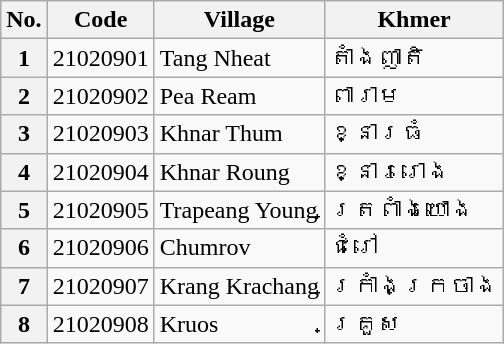<table class="wikitable sortable mw-collapsible">
<tr>
<th>No.</th>
<th>Code</th>
<th>Village</th>
<th>Khmer</th>
</tr>
<tr>
<th>1</th>
<td>21020901</td>
<td>Tang Nheat</td>
<td>តាំងញាតិ</td>
</tr>
<tr>
<th>2</th>
<td>21020902</td>
<td>Pea Ream</td>
<td>ពារាម</td>
</tr>
<tr>
<th>3</th>
<td>21020903</td>
<td>Khnar Thum</td>
<td>ខ្នារធំ</td>
</tr>
<tr>
<th>4</th>
<td>21020904</td>
<td>Khnar Roung</td>
<td>ខ្នាររោង</td>
</tr>
<tr>
<th>5</th>
<td>21020905</td>
<td>Trapeang Young</td>
<td>ត្រពាំងយោង</td>
</tr>
<tr>
<th>6</th>
<td>21020906</td>
<td>Chumrov</td>
<td>ជំរៅ</td>
</tr>
<tr>
<th>7</th>
<td>21020907</td>
<td>Krang Krachang</td>
<td>ក្រាំងក្រចាង</td>
</tr>
<tr>
<th>8</th>
<td>21020908</td>
<td>Kruos</td>
<td>គ្រួស</td>
</tr>
</table>
